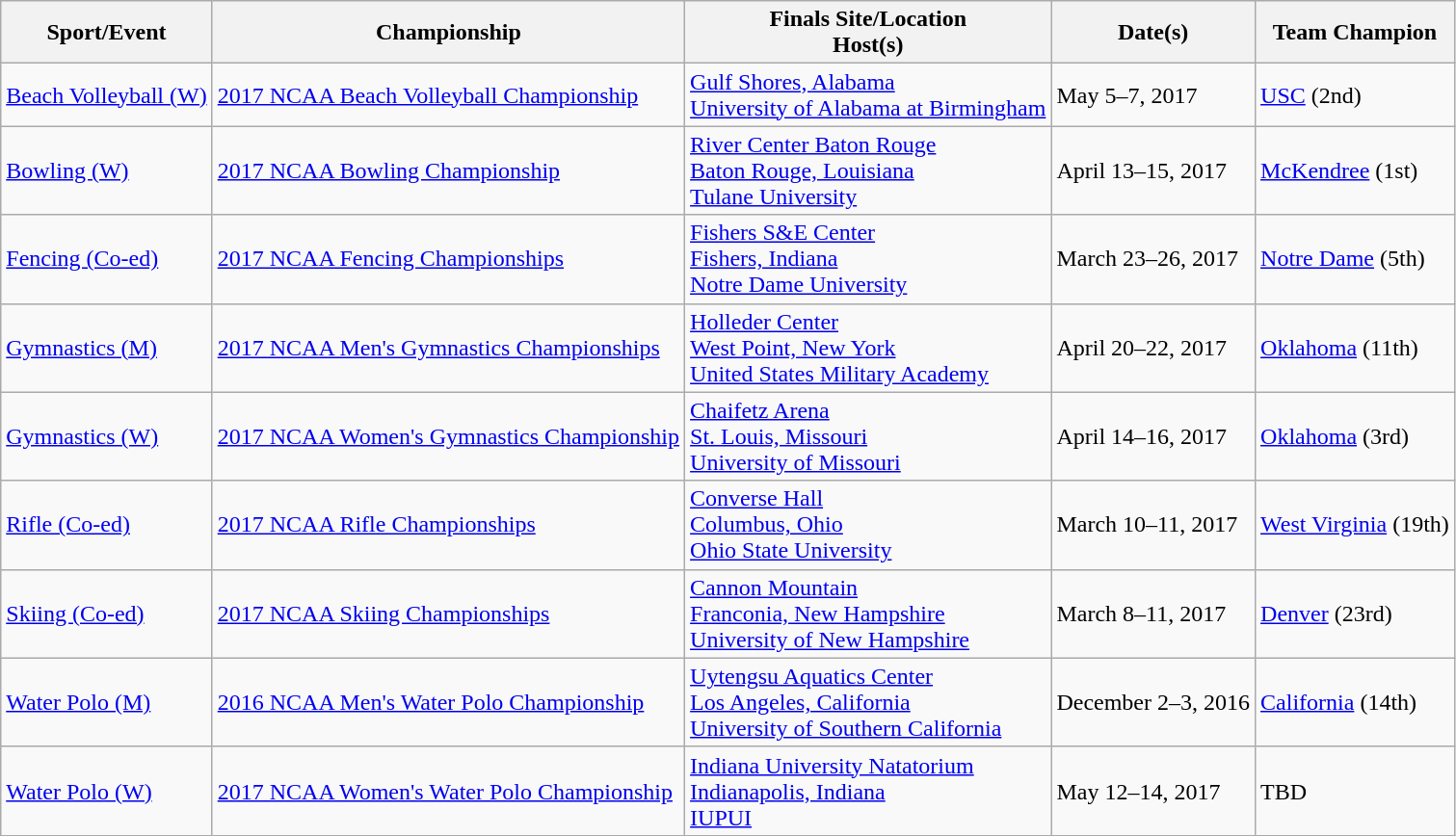<table class="wikitable sortable" style="text-align:left">
<tr>
<th>Sport/Event</th>
<th>Championship</th>
<th>Finals Site/Location<br>Host(s)</th>
<th>Date(s)</th>
<th>Team Champion</th>
</tr>
<tr>
<td><a href='#'>Beach Volleyball (W)</a></td>
<td><a href='#'>2017 NCAA Beach Volleyball Championship</a></td>
<td><a href='#'>Gulf Shores, Alabama</a><br><a href='#'>University of Alabama at Birmingham</a></td>
<td>May 5–7, 2017</td>
<td><a href='#'>USC</a> (2nd)</td>
</tr>
<tr>
<td><a href='#'>Bowling (W)</a></td>
<td><a href='#'>2017 NCAA Bowling Championship</a></td>
<td><a href='#'>River Center Baton Rouge</a><br><a href='#'>Baton Rouge, Louisiana</a><br><a href='#'>Tulane University</a></td>
<td>April 13–15, 2017</td>
<td><a href='#'>McKendree</a> (1st)</td>
</tr>
<tr>
<td><a href='#'>Fencing (Co-ed)</a></td>
<td><a href='#'>2017 NCAA Fencing Championships</a></td>
<td><a href='#'>Fishers S&E Center</a><br><a href='#'>Fishers, Indiana</a><br><a href='#'>Notre Dame University</a></td>
<td>March 23–26, 2017</td>
<td><a href='#'>Notre Dame</a> (5th)</td>
</tr>
<tr>
<td><a href='#'>Gymnastics (M)</a></td>
<td><a href='#'>2017 NCAA Men's Gymnastics Championships</a></td>
<td><a href='#'>Holleder Center</a><br><a href='#'>West Point, New York</a><br><a href='#'>United States Military Academy</a></td>
<td>April 20–22, 2017</td>
<td><a href='#'>Oklahoma</a> (11th)</td>
</tr>
<tr>
<td><a href='#'>Gymnastics (W)</a></td>
<td><a href='#'>2017 NCAA Women's Gymnastics Championship</a></td>
<td><a href='#'>Chaifetz Arena</a><br><a href='#'>St. Louis, Missouri</a><br><a href='#'>University of Missouri</a></td>
<td>April 14–16, 2017</td>
<td><a href='#'>Oklahoma</a> (3rd)</td>
</tr>
<tr>
<td><a href='#'>Rifle (Co-ed)</a></td>
<td><a href='#'>2017 NCAA Rifle Championships</a></td>
<td><a href='#'>Converse Hall</a><br><a href='#'>Columbus, Ohio</a><br><a href='#'>Ohio State University</a></td>
<td>March 10–11, 2017</td>
<td><a href='#'>West Virginia</a> (19th)</td>
</tr>
<tr>
<td><a href='#'>Skiing (Co-ed)</a></td>
<td><a href='#'>2017 NCAA Skiing Championships</a></td>
<td><a href='#'>Cannon Mountain</a><br><a href='#'>Franconia, New Hampshire</a><br><a href='#'>University of New Hampshire</a></td>
<td>March 8–11, 2017</td>
<td><a href='#'>Denver</a> (23rd)</td>
</tr>
<tr>
<td><a href='#'>Water Polo (M)</a></td>
<td><a href='#'>2016 NCAA Men's Water Polo Championship</a></td>
<td><a href='#'>Uytengsu Aquatics Center</a><br><a href='#'>Los Angeles, California</a><br><a href='#'>University of Southern California</a></td>
<td>December 2–3, 2016</td>
<td><a href='#'>California</a> (14th)</td>
</tr>
<tr>
<td><a href='#'>Water Polo (W)</a></td>
<td><a href='#'>2017 NCAA Women's Water Polo Championship</a></td>
<td><a href='#'>Indiana University Natatorium</a><br><a href='#'>Indianapolis, Indiana</a><br><a href='#'>IUPUI</a></td>
<td>May 12–14, 2017</td>
<td>TBD</td>
</tr>
</table>
